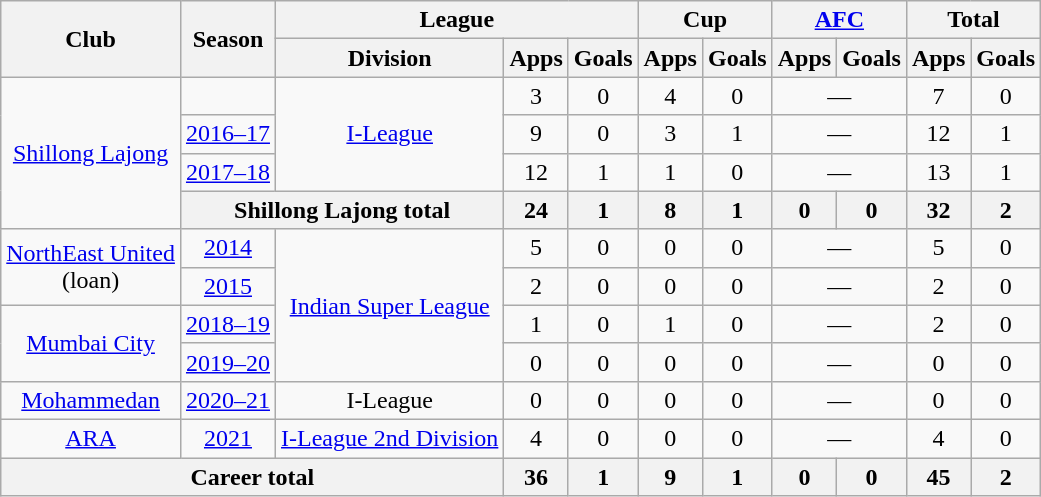<table class="wikitable" style="text-align: center;">
<tr>
<th rowspan="2">Club</th>
<th rowspan="2">Season</th>
<th colspan="3">League</th>
<th colspan="2">Cup</th>
<th colspan="2"><a href='#'>AFC</a></th>
<th colspan="2">Total</th>
</tr>
<tr>
<th>Division</th>
<th>Apps</th>
<th>Goals</th>
<th>Apps</th>
<th>Goals</th>
<th>Apps</th>
<th>Goals</th>
<th>Apps</th>
<th>Goals</th>
</tr>
<tr>
<td rowspan="4"><a href='#'>Shillong Lajong</a></td>
<td></td>
<td rowspan="3"><a href='#'>I-League</a></td>
<td>3</td>
<td>0</td>
<td>4</td>
<td>0</td>
<td colspan="2">—</td>
<td>7</td>
<td>0</td>
</tr>
<tr>
<td><a href='#'>2016–17</a></td>
<td>9</td>
<td>0</td>
<td>3</td>
<td>1</td>
<td colspan="2">—</td>
<td>12</td>
<td>1</td>
</tr>
<tr>
<td><a href='#'>2017–18</a></td>
<td>12</td>
<td>1</td>
<td>1</td>
<td>0</td>
<td colspan="2">—</td>
<td>13</td>
<td>1</td>
</tr>
<tr>
<th colspan="2">Shillong Lajong total</th>
<th>24</th>
<th>1</th>
<th>8</th>
<th>1</th>
<th>0</th>
<th>0</th>
<th>32</th>
<th>2</th>
</tr>
<tr>
<td rowspan="2"><a href='#'>NorthEast United</a><br> (loan)</td>
<td><a href='#'>2014</a></td>
<td rowspan="4"><a href='#'>Indian Super League</a></td>
<td>5</td>
<td>0</td>
<td>0</td>
<td>0</td>
<td colspan="2">—</td>
<td>5</td>
<td>0</td>
</tr>
<tr>
<td><a href='#'>2015</a></td>
<td>2</td>
<td>0</td>
<td>0</td>
<td>0</td>
<td colspan="2">—</td>
<td>2</td>
<td>0</td>
</tr>
<tr>
<td rowspan="2"><a href='#'>Mumbai City</a></td>
<td><a href='#'>2018–19</a></td>
<td>1</td>
<td>0</td>
<td>1</td>
<td>0</td>
<td colspan="2">—</td>
<td>2</td>
<td>0</td>
</tr>
<tr>
<td><a href='#'>2019–20</a></td>
<td>0</td>
<td>0</td>
<td>0</td>
<td>0</td>
<td colspan="2">—</td>
<td>0</td>
<td>0</td>
</tr>
<tr>
<td rowspan="1"><a href='#'>Mohammedan</a></td>
<td><a href='#'>2020–21</a></td>
<td rowspan="1">I-League</td>
<td>0</td>
<td>0</td>
<td>0</td>
<td>0</td>
<td colspan="2">—</td>
<td>0</td>
<td>0</td>
</tr>
<tr>
<td rowspan="1"><a href='#'>ARA</a></td>
<td><a href='#'>2021</a></td>
<td rowspan="1"><a href='#'>I-League 2nd Division</a></td>
<td>4</td>
<td>0</td>
<td>0</td>
<td>0</td>
<td colspan="2">—</td>
<td>4</td>
<td>0</td>
</tr>
<tr>
<th colspan="3">Career total</th>
<th>36</th>
<th>1</th>
<th>9</th>
<th>1</th>
<th>0</th>
<th>0</th>
<th>45</th>
<th>2</th>
</tr>
</table>
